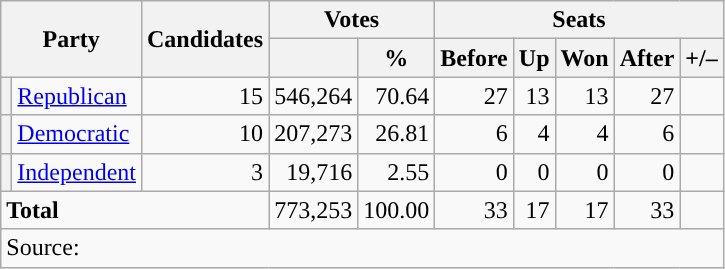<table class="wikitable">
<tr>
<th rowspan="2" colspan="2">Party</th>
<th rowspan="2">Candidates</th>
<th colspan="2">Votes</th>
<th colspan="5">Seats</th>
</tr>
<tr>
<th></th>
<th>%</th>
<th>Before</th>
<th>Up</th>
<th>Won</th>
<th>After</th>
<th>+/–</th>
</tr>
<tr>
<th style="background-color:"></th>
<td><a href='#'>Republican</a></td>
<td align="right">15</td>
<td align="right">546,264</td>
<td align="right">70.64</td>
<td align="right">27</td>
<td align="right">13</td>
<td align="right">13</td>
<td align="right">27</td>
<td align="right"></td>
</tr>
<tr>
<th style="background-color:"></th>
<td><a href='#'>Democratic</a></td>
<td align="right">10</td>
<td align="right">207,273</td>
<td align="right">26.81</td>
<td align="right">6</td>
<td align="right">4</td>
<td align="right">4</td>
<td align="right">6</td>
<td align="right"></td>
</tr>
<tr>
<th style="background-color:"></th>
<td><a href='#'>Independent</a></td>
<td align="right">3</td>
<td align="right">19,716</td>
<td align="right">2.55</td>
<td align="right">0</td>
<td align="right">0</td>
<td align="right">0</td>
<td align="right">0</td>
<td align="right"></td>
</tr>
<tr>
<td colspan="3" align="left"><strong>Total</strong></td>
<td align="right">773,253</td>
<td align="right">100.00</td>
<td align="right">33</td>
<td align="right">17</td>
<td align="right">17</td>
<td align="right">33</td>
<td align="right"></td>
</tr>
<tr>
<td colspan="10">Source: </td>
</tr>
</table>
